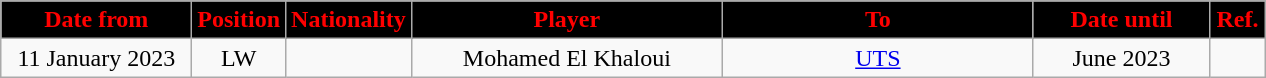<table class="wikitable" style="text-align:center">
<tr>
<th style="background:#000000; color:red; width:120px;">Date from</th>
<th style="background:#000000; color:red; width:50px;">Position</th>
<th style="background:#000000; color:red; width:50px;">Nationality</th>
<th style="background:#000000; color:red; width:200px;">Player</th>
<th style="background:#000000; color:red; width:200px;">To</th>
<th style="background:#000000; color:red; width:110px;">Date until</th>
<th style="background:#000000; color:red; width:30px;">Ref.</th>
</tr>
<tr>
<td>11 January 2023</td>
<td>LW</td>
<td></td>
<td>Mohamed El Khaloui</td>
<td> <a href='#'>UTS</a></td>
<td>June 2023</td>
<td></td>
</tr>
</table>
